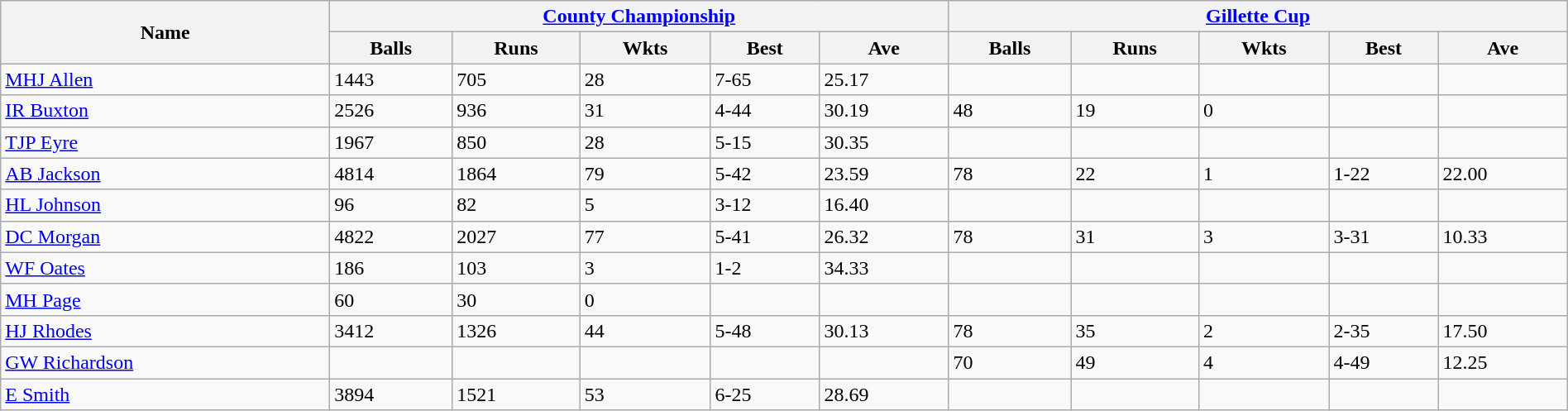<table class="wikitable" width="100%">
<tr bgcolor="#efefef">
<th rowspan=2>Name</th>
<th colspan=5><a href='#'>County Championship</a></th>
<th colspan=5><a href='#'>Gillette Cup</a></th>
</tr>
<tr>
<th>Balls</th>
<th>Runs</th>
<th>Wkts</th>
<th>Best</th>
<th>Ave</th>
<th>Balls</th>
<th>Runs</th>
<th>Wkts</th>
<th>Best</th>
<th>Ave</th>
</tr>
<tr>
<td><a href='#'>MHJ Allen</a></td>
<td>1443</td>
<td>705</td>
<td>28</td>
<td>7-65</td>
<td>25.17</td>
<td></td>
<td></td>
<td></td>
<td></td>
<td></td>
</tr>
<tr>
<td><a href='#'>IR Buxton</a></td>
<td>2526</td>
<td>936</td>
<td>31</td>
<td>4-44</td>
<td>30.19</td>
<td>48</td>
<td>19</td>
<td>0</td>
<td></td>
<td></td>
</tr>
<tr>
<td><a href='#'>TJP Eyre</a></td>
<td>1967</td>
<td>850</td>
<td>28</td>
<td>5-15</td>
<td>30.35</td>
<td></td>
<td></td>
<td></td>
<td></td>
<td></td>
</tr>
<tr>
<td><a href='#'>AB Jackson</a></td>
<td>4814</td>
<td>1864</td>
<td>79</td>
<td>5-42</td>
<td>23.59</td>
<td>78</td>
<td>22</td>
<td>1</td>
<td>1-22</td>
<td>22.00</td>
</tr>
<tr>
<td><a href='#'>HL Johnson</a></td>
<td>96</td>
<td>82</td>
<td>5</td>
<td>3-12</td>
<td>16.40</td>
<td></td>
<td></td>
<td></td>
<td></td>
<td></td>
</tr>
<tr>
<td><a href='#'>DC Morgan</a></td>
<td>4822</td>
<td>2027</td>
<td>77</td>
<td>5-41</td>
<td>26.32</td>
<td>78</td>
<td>31</td>
<td>3</td>
<td>3-31</td>
<td>10.33</td>
</tr>
<tr>
<td><a href='#'>WF Oates</a></td>
<td>186</td>
<td>103</td>
<td>3</td>
<td>1-2</td>
<td>34.33</td>
<td></td>
<td></td>
<td></td>
<td></td>
<td></td>
</tr>
<tr>
<td><a href='#'>MH Page</a></td>
<td>60</td>
<td>30</td>
<td>0</td>
<td></td>
<td></td>
<td></td>
<td></td>
<td></td>
<td></td>
<td></td>
</tr>
<tr>
<td><a href='#'>HJ Rhodes</a></td>
<td>3412</td>
<td>1326</td>
<td>44</td>
<td>5-48</td>
<td>30.13</td>
<td>78</td>
<td>35</td>
<td>2</td>
<td>2-35</td>
<td>17.50</td>
</tr>
<tr>
<td><a href='#'>GW Richardson</a></td>
<td></td>
<td></td>
<td></td>
<td></td>
<td></td>
<td>70</td>
<td>49</td>
<td>4</td>
<td>4-49</td>
<td>12.25</td>
</tr>
<tr>
<td><a href='#'>E Smith</a></td>
<td>3894</td>
<td>1521</td>
<td>53</td>
<td>6-25</td>
<td>28.69</td>
<td></td>
<td></td>
<td></td>
<td></td>
<td></td>
</tr>
</table>
